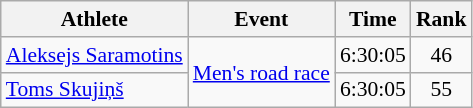<table class="wikitable" style="font-size:90%">
<tr>
<th>Athlete</th>
<th>Event</th>
<th>Time</th>
<th>Rank</th>
</tr>
<tr align=center>
<td align=left><a href='#'>Aleksejs Saramotins</a></td>
<td align=left rowspan=2><a href='#'>Men's road race</a></td>
<td>6:30:05</td>
<td>46</td>
</tr>
<tr align=center>
<td align=left><a href='#'>Toms Skujiņš</a></td>
<td>6:30:05</td>
<td>55</td>
</tr>
</table>
